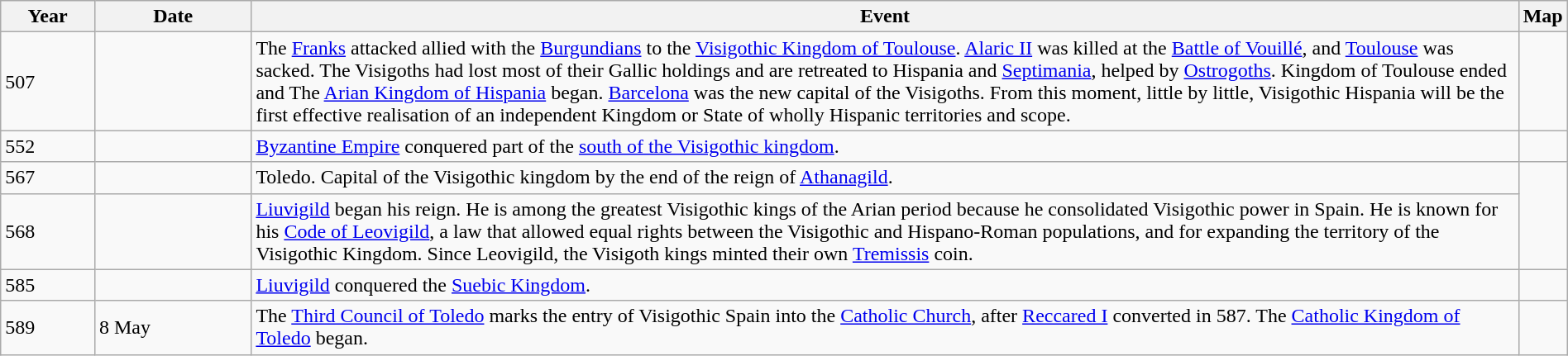<table class="wikitable" style="width:100%">
<tr>
<th style="width:6%">Year</th>
<th style="width:10%">Date</th>
<th>Event</th>
<th>Map</th>
</tr>
<tr>
<td>507</td>
<td></td>
<td>The <a href='#'>Franks</a> attacked allied with the <a href='#'>Burgundians</a> to the <a href='#'>Visigothic Kingdom of Toulouse</a>. <a href='#'>Alaric II</a> was killed at the <a href='#'>Battle of Vouillé</a>, and <a href='#'>Toulouse</a> was sacked. The Visigoths had lost most of their Gallic holdings and are retreated to Hispania and <a href='#'>Septimania</a>, helped by <a href='#'>Ostrogoths</a>. Kingdom of Toulouse ended and The <a href='#'>Arian Kingdom of Hispania</a> began. <a href='#'>Barcelona</a> was the new capital of the Visigoths. From this moment, little by little, Visigothic Hispania will be the first effective realisation of an independent Kingdom or State of wholly Hispanic territories and scope.</td>
</tr>
<tr>
<td>552</td>
<td></td>
<td><a href='#'>Byzantine Empire</a> conquered part of the <a href='#'>south of the Visigothic kingdom</a>.</td>
<td></td>
</tr>
<tr>
<td>567</td>
<td></td>
<td>Toledo. Capital of the Visigothic kingdom by the end of the reign of <a href='#'>Athanagild</a>.</td>
</tr>
<tr>
<td>568</td>
<td></td>
<td><a href='#'>Liuvigild</a> began his reign. He is among the greatest Visigothic kings of the Arian period because he consolidated Visigothic power in Spain. He is known for his <a href='#'>Code of Leovigild</a>, a law that allowed equal rights between the Visigothic and Hispano-Roman populations, and for expanding the territory of the Visigothic Kingdom. Since Leovigild, the Visigoth kings minted their own <a href='#'>Tremissis</a> coin.</td>
</tr>
<tr>
<td>585</td>
<td></td>
<td><a href='#'>Liuvigild</a> conquered the <a href='#'>Suebic Kingdom</a>.</td>
<td></td>
</tr>
<tr>
<td>589</td>
<td>8 May</td>
<td>The <a href='#'>Third Council of Toledo</a> marks the entry of Visigothic Spain into the <a href='#'>Catholic Church</a>, after <a href='#'>Reccared I</a> converted in 587. The <a href='#'>Catholic Kingdom of Toledo</a> began.</td>
<td></td>
</tr>
</table>
